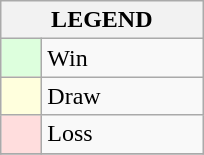<table class="wikitable" border="1">
<tr>
<th colspan="2">LEGEND</th>
</tr>
<tr>
<td style="background:#ddffdd;" width=20> </td>
<td width=100>Win</td>
</tr>
<tr>
<td style="background:#ffffdd"  width=20> </td>
<td width=100>Draw</td>
</tr>
<tr>
<td style="background:#ffdddd;" width=20> </td>
<td width=100>Loss</td>
</tr>
<tr>
</tr>
</table>
